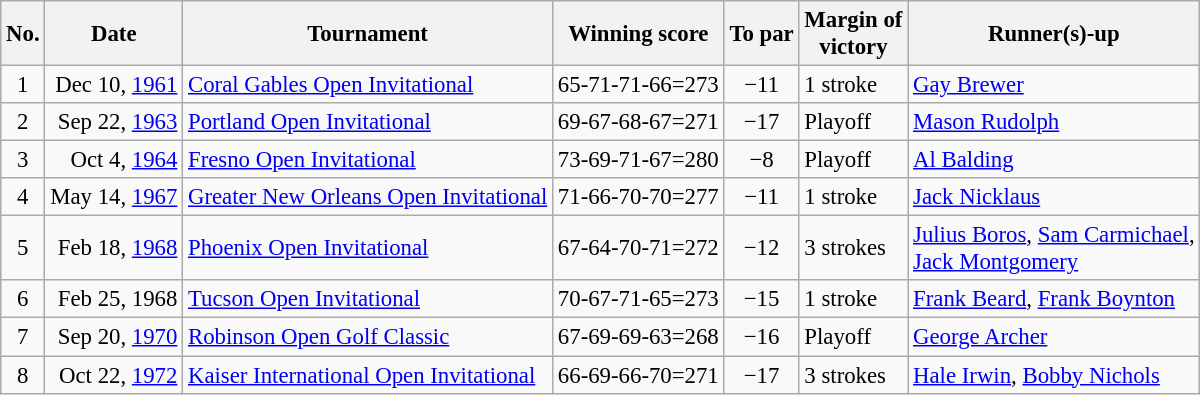<table class="wikitable" style="font-size:95%;">
<tr>
<th>No.</th>
<th>Date</th>
<th>Tournament</th>
<th>Winning score</th>
<th>To par</th>
<th>Margin of<br>victory</th>
<th>Runner(s)-up</th>
</tr>
<tr>
<td align=center>1</td>
<td align=right>Dec 10, <a href='#'>1961</a></td>
<td><a href='#'>Coral Gables Open Invitational</a></td>
<td align=right>65-71-71-66=273</td>
<td align=center>−11</td>
<td>1 stroke</td>
<td> <a href='#'>Gay Brewer</a></td>
</tr>
<tr>
<td align=center>2</td>
<td align=right>Sep 22, <a href='#'>1963</a></td>
<td><a href='#'>Portland Open Invitational</a></td>
<td align=right>69-67-68-67=271</td>
<td align=center>−17</td>
<td>Playoff</td>
<td> <a href='#'>Mason Rudolph</a></td>
</tr>
<tr>
<td align=center>3</td>
<td align=right>Oct 4, <a href='#'>1964</a></td>
<td><a href='#'>Fresno Open Invitational</a></td>
<td align=right>73-69-71-67=280</td>
<td align=center>−8</td>
<td>Playoff</td>
<td> <a href='#'>Al Balding</a></td>
</tr>
<tr>
<td align=center>4</td>
<td align=right>May 14, <a href='#'>1967</a></td>
<td><a href='#'>Greater New Orleans Open Invitational</a></td>
<td align=right>71-66-70-70=277</td>
<td align=center>−11</td>
<td>1 stroke</td>
<td> <a href='#'>Jack Nicklaus</a></td>
</tr>
<tr>
<td align=center>5</td>
<td align=right>Feb 18, <a href='#'>1968</a></td>
<td><a href='#'>Phoenix Open Invitational</a></td>
<td align=right>67-64-70-71=272</td>
<td align=center>−12</td>
<td>3 strokes</td>
<td> <a href='#'>Julius Boros</a>,  <a href='#'>Sam Carmichael</a>,<br> <a href='#'>Jack Montgomery</a></td>
</tr>
<tr>
<td align=center>6</td>
<td align=right>Feb 25, 1968</td>
<td><a href='#'>Tucson Open Invitational</a></td>
<td align=right>70-67-71-65=273</td>
<td align=center>−15</td>
<td>1 stroke</td>
<td> <a href='#'>Frank Beard</a>,  <a href='#'>Frank Boynton</a></td>
</tr>
<tr>
<td align=center>7</td>
<td align=right>Sep 20, <a href='#'>1970</a></td>
<td><a href='#'>Robinson Open Golf Classic</a></td>
<td align=right>67-69-69-63=268</td>
<td align=center>−16</td>
<td>Playoff</td>
<td> <a href='#'>George Archer</a></td>
</tr>
<tr>
<td align=center>8</td>
<td align=right>Oct 22, <a href='#'>1972</a></td>
<td><a href='#'>Kaiser International Open Invitational</a></td>
<td align=right>66-69-66-70=271</td>
<td align=center>−17</td>
<td>3 strokes</td>
<td> <a href='#'>Hale Irwin</a>,  <a href='#'>Bobby Nichols</a></td>
</tr>
</table>
